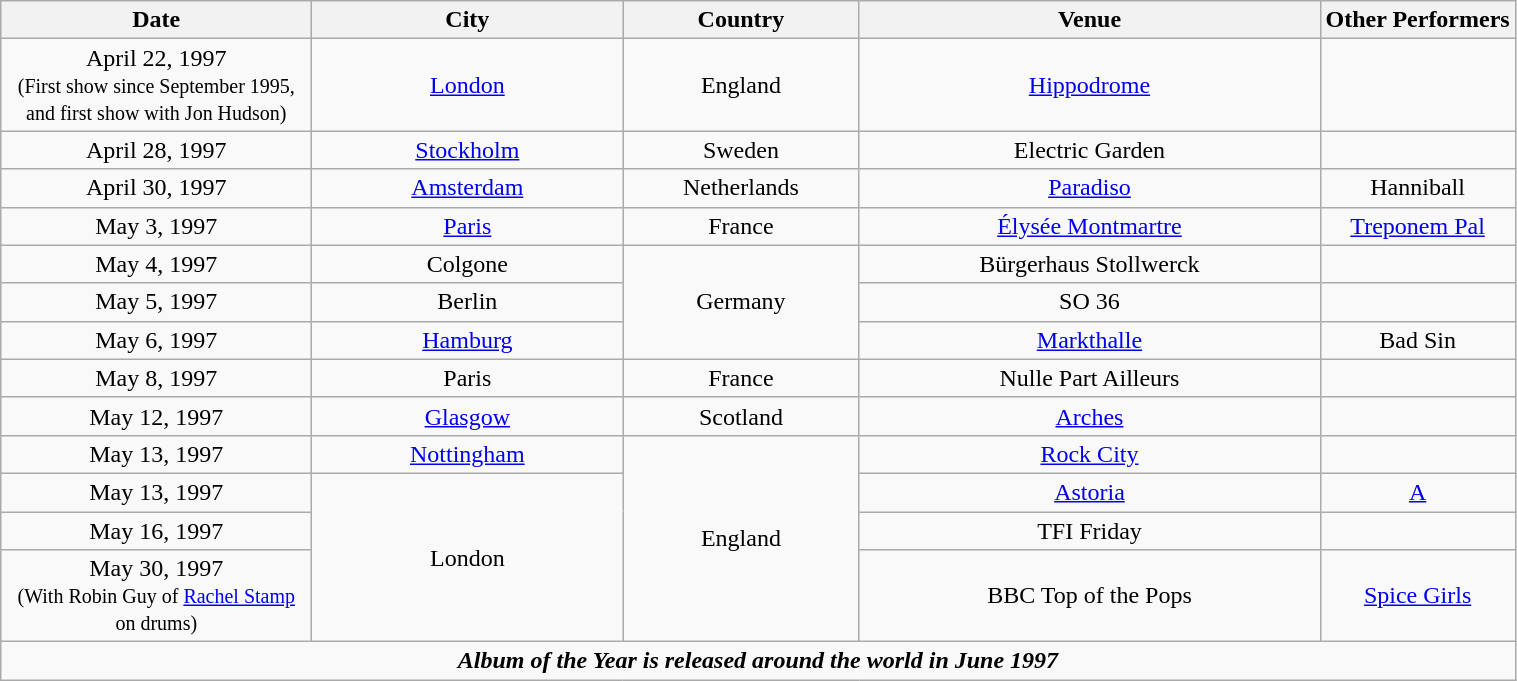<table class="wikitable" style="text-align:center;">
<tr>
<th style="width:200px;">Date</th>
<th style="width:200px;">City</th>
<th style="width:150px;">Country</th>
<th style="width:300px;">Venue</th>
<th>Other Performers</th>
</tr>
<tr>
<td>April 22, 1997<br><small>(First show since September 1995, and first show with Jon Hudson)</small></td>
<td><a href='#'>London</a></td>
<td>England</td>
<td><a href='#'>Hippodrome</a></td>
<td></td>
</tr>
<tr>
<td>April 28, 1997</td>
<td><a href='#'>Stockholm</a></td>
<td>Sweden</td>
<td>Electric Garden</td>
<td></td>
</tr>
<tr>
<td>April 30, 1997</td>
<td><a href='#'>Amsterdam</a></td>
<td>Netherlands</td>
<td><a href='#'>Paradiso</a></td>
<td>Hanniball</td>
</tr>
<tr>
<td>May 3, 1997</td>
<td><a href='#'>Paris</a></td>
<td>France</td>
<td><a href='#'>Élysée Montmartre</a></td>
<td><a href='#'>Treponem Pal</a></td>
</tr>
<tr>
<td>May 4, 1997</td>
<td>Colgone</td>
<td rowspan="3">Germany</td>
<td>Bürgerhaus Stollwerck</td>
<td></td>
</tr>
<tr>
<td>May 5, 1997</td>
<td>Berlin</td>
<td>SO 36</td>
<td></td>
</tr>
<tr>
<td>May 6, 1997</td>
<td><a href='#'>Hamburg</a></td>
<td><a href='#'>Markthalle</a></td>
<td>Bad Sin</td>
</tr>
<tr>
<td>May 8, 1997</td>
<td>Paris</td>
<td>France</td>
<td>Nulle Part Ailleurs</td>
<td></td>
</tr>
<tr>
<td>May 12, 1997</td>
<td><a href='#'>Glasgow</a></td>
<td>Scotland</td>
<td><a href='#'>Arches</a></td>
<td></td>
</tr>
<tr>
<td>May 13, 1997</td>
<td><a href='#'>Nottingham</a></td>
<td rowspan="4">England</td>
<td><a href='#'>Rock City</a></td>
<td></td>
</tr>
<tr>
<td>May 13, 1997</td>
<td rowspan="3">London</td>
<td><a href='#'>Astoria</a></td>
<td><a href='#'>A</a></td>
</tr>
<tr>
<td>May 16, 1997</td>
<td>TFI Friday</td>
<td></td>
</tr>
<tr>
<td>May 30, 1997<br><small>(With Robin Guy of <a href='#'>Rachel Stamp</a> on drums)</small></td>
<td>BBC Top of the Pops</td>
<td><a href='#'>Spice Girls</a></td>
</tr>
<tr>
<td colspan="5"><strong><em>Album of the Year<em> is released around the world in June 1997<strong></td>
</tr>
</table>
